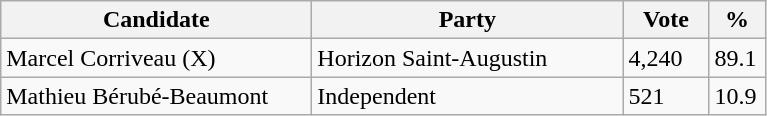<table class="wikitable">
<tr>
<th bgcolor="#DDDDFF" width="200px">Candidate</th>
<th bgcolor="#DDDDFF" width="200px">Party</th>
<th bgcolor="#DDDDFF" width="50px">Vote</th>
<th bgcolor="#DDDDFF" width="30px">%</th>
</tr>
<tr>
<td>Marcel Corriveau (X)</td>
<td>Horizon Saint-Augustin</td>
<td>4,240</td>
<td>89.1</td>
</tr>
<tr>
<td>Mathieu Bérubé-Beaumont</td>
<td>Independent</td>
<td>521</td>
<td>10.9</td>
</tr>
</table>
